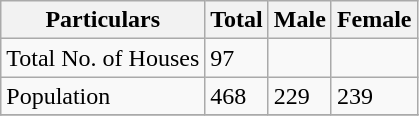<table class="wikitable sortable">
<tr>
<th>Particulars</th>
<th>Total</th>
<th>Male</th>
<th>Female</th>
</tr>
<tr>
<td>Total No. of Houses</td>
<td>97</td>
<td></td>
<td></td>
</tr>
<tr>
<td>Population</td>
<td>468</td>
<td>229</td>
<td>239</td>
</tr>
<tr>
</tr>
</table>
